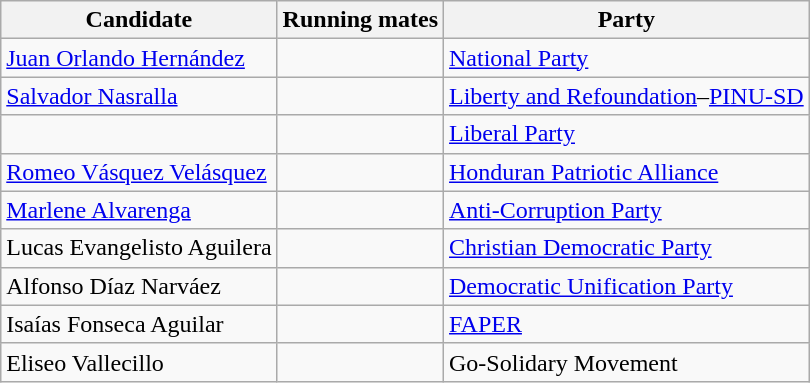<table class="wikitable">
<tr>
<th>Candidate</th>
<th>Running mates</th>
<th>Party</th>
</tr>
<tr>
<td><a href='#'>Juan Orlando Hernández</a></td>
<td></td>
<td><a href='#'>National Party</a></td>
</tr>
<tr>
<td><a href='#'>Salvador Nasralla</a></td>
<td></td>
<td><a href='#'>Liberty and Refoundation</a>–<a href='#'>PINU-SD</a></td>
</tr>
<tr>
<td></td>
<td></td>
<td><a href='#'>Liberal Party</a></td>
</tr>
<tr>
<td><a href='#'>Romeo Vásquez Velásquez</a></td>
<td></td>
<td><a href='#'>Honduran Patriotic Alliance</a></td>
</tr>
<tr>
<td><a href='#'>Marlene Alvarenga</a></td>
<td></td>
<td><a href='#'>Anti-Corruption Party</a></td>
</tr>
<tr>
<td>Lucas Evangelisto Aguilera</td>
<td></td>
<td><a href='#'>Christian Democratic Party</a></td>
</tr>
<tr>
<td>Alfonso Díaz Narváez</td>
<td></td>
<td><a href='#'>Democratic Unification Party</a></td>
</tr>
<tr>
<td>Isaías Fonseca Aguilar</td>
<td></td>
<td><a href='#'>FAPER</a></td>
</tr>
<tr>
<td>Eliseo Vallecillo</td>
<td></td>
<td>Go-Solidary Movement</td>
</tr>
</table>
